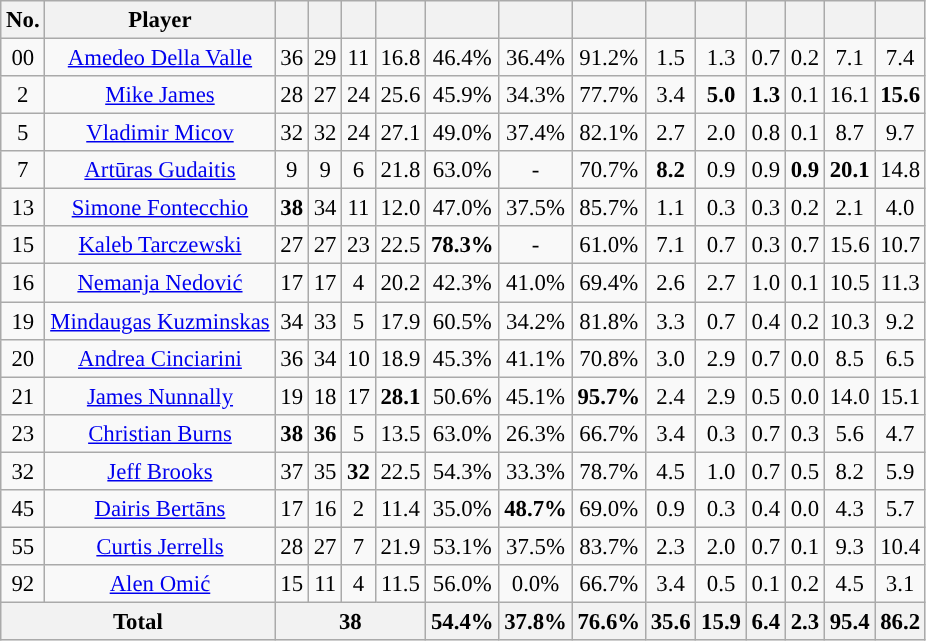<table class="wikitable sortable" style="text-align:center; font-size:95%">
<tr>
<th>No.</th>
<th>Player</th>
<th></th>
<th></th>
<th></th>
<th></th>
<th></th>
<th></th>
<th></th>
<th></th>
<th></th>
<th></th>
<th></th>
<th></th>
<th></th>
</tr>
<tr>
<td>00</td>
<td><a href='#'>Amedeo Della Valle</a></td>
<td>36</td>
<td>29</td>
<td>11</td>
<td>16.8</td>
<td>46.4%</td>
<td>36.4%</td>
<td>91.2%</td>
<td>1.5</td>
<td>1.3</td>
<td>0.7</td>
<td>0.2</td>
<td>7.1</td>
<td>7.4</td>
</tr>
<tr>
<td>2</td>
<td><a href='#'>Mike James</a></td>
<td>28</td>
<td>27</td>
<td>24</td>
<td>25.6</td>
<td>45.9%</td>
<td>34.3%</td>
<td>77.7%</td>
<td>3.4</td>
<td><strong>5.0</strong></td>
<td><strong>1.3</strong></td>
<td>0.1</td>
<td>16.1</td>
<td><strong>15.6</strong></td>
</tr>
<tr>
<td>5</td>
<td><a href='#'>Vladimir Micov</a></td>
<td>32</td>
<td>32</td>
<td>24</td>
<td>27.1</td>
<td>49.0%</td>
<td>37.4%</td>
<td>82.1%</td>
<td>2.7</td>
<td>2.0</td>
<td>0.8</td>
<td>0.1</td>
<td>8.7</td>
<td>9.7</td>
</tr>
<tr>
<td>7</td>
<td><a href='#'>Artūras Gudaitis</a></td>
<td>9</td>
<td>9</td>
<td>6</td>
<td>21.8</td>
<td>63.0%</td>
<td>-</td>
<td>70.7%</td>
<td><strong>8.2</strong></td>
<td>0.9</td>
<td>0.9</td>
<td><strong>0.9</strong></td>
<td><strong>20.1</strong></td>
<td>14.8</td>
</tr>
<tr>
<td>13</td>
<td><a href='#'>Simone Fontecchio</a></td>
<td><strong>38</strong></td>
<td>34</td>
<td>11</td>
<td>12.0</td>
<td>47.0%</td>
<td>37.5%</td>
<td>85.7%</td>
<td>1.1</td>
<td>0.3</td>
<td>0.3</td>
<td>0.2</td>
<td>2.1</td>
<td>4.0</td>
</tr>
<tr>
<td>15</td>
<td><a href='#'>Kaleb Tarczewski</a></td>
<td>27</td>
<td>27</td>
<td>23</td>
<td>22.5</td>
<td><strong>78.3%</strong></td>
<td>-</td>
<td>61.0%</td>
<td>7.1</td>
<td>0.7</td>
<td>0.3</td>
<td>0.7</td>
<td>15.6</td>
<td>10.7</td>
</tr>
<tr>
<td>16</td>
<td><a href='#'>Nemanja Nedović</a></td>
<td>17</td>
<td>17</td>
<td>4</td>
<td>20.2</td>
<td>42.3%</td>
<td>41.0%</td>
<td>69.4%</td>
<td>2.6</td>
<td>2.7</td>
<td>1.0</td>
<td>0.1</td>
<td>10.5</td>
<td>11.3</td>
</tr>
<tr>
<td>19</td>
<td><a href='#'>Mindaugas Kuzminskas</a></td>
<td>34</td>
<td>33</td>
<td>5</td>
<td>17.9</td>
<td>60.5%</td>
<td>34.2%</td>
<td>81.8%</td>
<td>3.3</td>
<td>0.7</td>
<td>0.4</td>
<td>0.2</td>
<td>10.3</td>
<td>9.2</td>
</tr>
<tr>
<td>20</td>
<td><a href='#'>Andrea Cinciarini</a></td>
<td>36</td>
<td>34</td>
<td>10</td>
<td>18.9</td>
<td>45.3%</td>
<td>41.1%</td>
<td>70.8%</td>
<td>3.0</td>
<td>2.9</td>
<td>0.7</td>
<td>0.0</td>
<td>8.5</td>
<td>6.5</td>
</tr>
<tr>
<td>21</td>
<td><a href='#'>James Nunnally</a></td>
<td>19</td>
<td>18</td>
<td>17</td>
<td><strong>28.1</strong></td>
<td>50.6%</td>
<td>45.1%</td>
<td><strong>95.7%</strong></td>
<td>2.4</td>
<td>2.9</td>
<td>0.5</td>
<td>0.0</td>
<td>14.0</td>
<td>15.1</td>
</tr>
<tr>
<td>23</td>
<td><a href='#'>Christian Burns</a></td>
<td><strong>38</strong></td>
<td><strong>36</strong></td>
<td>5</td>
<td>13.5</td>
<td>63.0%</td>
<td>26.3%</td>
<td>66.7%</td>
<td>3.4</td>
<td>0.3</td>
<td>0.7</td>
<td>0.3</td>
<td>5.6</td>
<td>4.7</td>
</tr>
<tr>
<td>32</td>
<td><a href='#'>Jeff Brooks</a></td>
<td>37</td>
<td>35</td>
<td><strong>32</strong></td>
<td>22.5</td>
<td>54.3%</td>
<td>33.3%</td>
<td>78.7%</td>
<td>4.5</td>
<td>1.0</td>
<td>0.7</td>
<td>0.5</td>
<td>8.2</td>
<td>5.9</td>
</tr>
<tr>
<td>45</td>
<td><a href='#'>Dairis Bertāns</a></td>
<td>17</td>
<td>16</td>
<td>2</td>
<td>11.4</td>
<td>35.0%</td>
<td><strong>48.7%</strong></td>
<td>69.0%</td>
<td>0.9</td>
<td>0.3</td>
<td>0.4</td>
<td>0.0</td>
<td>4.3</td>
<td>5.7</td>
</tr>
<tr>
<td>55</td>
<td><a href='#'>Curtis Jerrells</a></td>
<td>28</td>
<td>27</td>
<td>7</td>
<td>21.9</td>
<td>53.1%</td>
<td>37.5%</td>
<td>83.7%</td>
<td>2.3</td>
<td>2.0</td>
<td>0.7</td>
<td>0.1</td>
<td>9.3</td>
<td>10.4</td>
</tr>
<tr>
<td>92</td>
<td><a href='#'>Alen Omić</a></td>
<td>15</td>
<td>11</td>
<td>4</td>
<td>11.5</td>
<td>56.0%</td>
<td>0.0%</td>
<td>66.7%</td>
<td>3.4</td>
<td>0.5</td>
<td>0.1</td>
<td>0.2</td>
<td>4.5</td>
<td>3.1</td>
</tr>
<tr class="sortbottom">
<th colspan=2>Total</th>
<th colspan=4>38</th>
<th>54.4%</th>
<th>37.8%</th>
<th>76.6%</th>
<th>35.6</th>
<th>15.9</th>
<th>6.4</th>
<th>2.3</th>
<th>95.4</th>
<th>86.2</th>
</tr>
</table>
